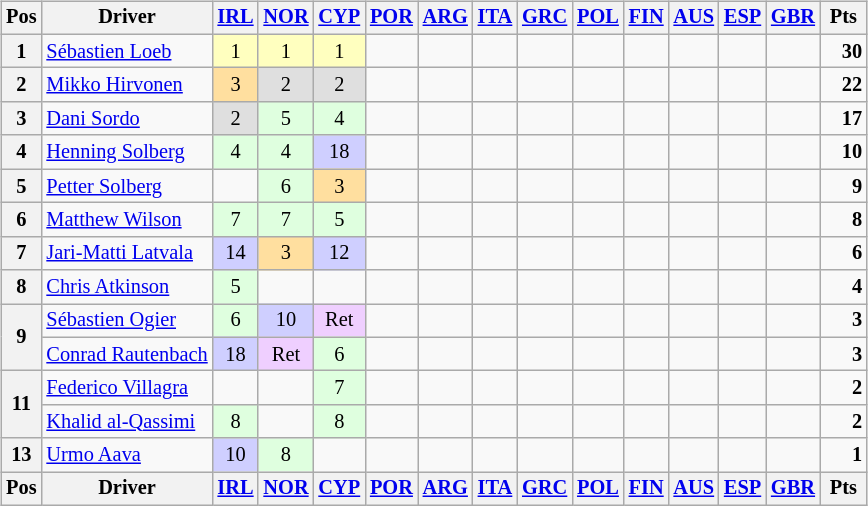<table>
<tr>
<td><br><table class="wikitable" style="font-size: 85%; text-align: center;">
<tr valign="top">
<th valign="middle">Pos</th>
<th valign="middle">Driver</th>
<th><a href='#'>IRL</a><br></th>
<th><a href='#'>NOR</a><br></th>
<th><a href='#'>CYP</a><br></th>
<th><a href='#'>POR</a><br></th>
<th><a href='#'>ARG</a><br></th>
<th><a href='#'>ITA</a><br></th>
<th><a href='#'>GRC</a><br></th>
<th><a href='#'>POL</a><br></th>
<th><a href='#'>FIN</a><br></th>
<th><a href='#'>AUS</a><br></th>
<th><a href='#'>ESP</a><br></th>
<th><a href='#'>GBR</a><br></th>
<th valign="middle"> Pts </th>
</tr>
<tr>
<th>1</th>
<td align=left> <a href='#'>Sébastien Loeb</a></td>
<td style="background:#ffffbf;">1</td>
<td style="background:#ffffbf;">1</td>
<td style="background:#ffffbf;">1</td>
<td></td>
<td></td>
<td></td>
<td></td>
<td></td>
<td></td>
<td></td>
<td></td>
<td></td>
<td align=right><strong>30</strong></td>
</tr>
<tr>
<th>2</th>
<td align=left> <a href='#'>Mikko Hirvonen</a></td>
<td style="background:#ffdf9f;">3</td>
<td style="background:#dfdfdf;">2</td>
<td style="background:#dfdfdf;">2</td>
<td></td>
<td></td>
<td></td>
<td></td>
<td></td>
<td></td>
<td></td>
<td></td>
<td></td>
<td align=right><strong>22</strong></td>
</tr>
<tr>
<th>3</th>
<td align=left> <a href='#'>Dani Sordo</a></td>
<td style="background:#dfdfdf;">2</td>
<td style="background:#dfffdf;">5</td>
<td style="background:#dfffdf;">4</td>
<td></td>
<td></td>
<td></td>
<td></td>
<td></td>
<td></td>
<td></td>
<td></td>
<td></td>
<td align=right><strong>17</strong></td>
</tr>
<tr>
<th>4</th>
<td align=left> <a href='#'>Henning Solberg</a></td>
<td style="background:#dfffdf;">4</td>
<td style="background:#dfffdf;">4</td>
<td style="background:#CFCFFF;">18</td>
<td></td>
<td></td>
<td></td>
<td></td>
<td></td>
<td></td>
<td></td>
<td></td>
<td></td>
<td align="right"><strong>10</strong></td>
</tr>
<tr>
<th>5</th>
<td align=left> <a href='#'>Petter Solberg</a></td>
<td></td>
<td style="background:#dfffdf;">6</td>
<td style="background:#ffdf9f;">3</td>
<td></td>
<td></td>
<td></td>
<td></td>
<td></td>
<td></td>
<td></td>
<td></td>
<td></td>
<td align="right"><strong>9</strong></td>
</tr>
<tr>
<th>6</th>
<td align=left> <a href='#'>Matthew Wilson</a></td>
<td style="background:#dfffdf;">7</td>
<td style="background:#dfffdf;">7</td>
<td style="background:#dfffdf;">5</td>
<td></td>
<td></td>
<td></td>
<td></td>
<td></td>
<td></td>
<td></td>
<td></td>
<td></td>
<td align="right"><strong>8</strong></td>
</tr>
<tr>
<th>7</th>
<td align=left> <a href='#'>Jari-Matti Latvala</a></td>
<td style="background:#CFCFFF;">14</td>
<td style="background:#ffdf9f;">3</td>
<td style="background:#CFCFFF;">12</td>
<td></td>
<td></td>
<td></td>
<td></td>
<td></td>
<td></td>
<td></td>
<td></td>
<td></td>
<td align=right><strong>6</strong></td>
</tr>
<tr>
<th>8</th>
<td align=left> <a href='#'>Chris Atkinson</a></td>
<td style="background:#dfffdf;">5</td>
<td></td>
<td></td>
<td></td>
<td></td>
<td></td>
<td></td>
<td></td>
<td></td>
<td></td>
<td></td>
<td></td>
<td align=right><strong>4</strong></td>
</tr>
<tr>
<th rowspan="2">9</th>
<td align=left> <a href='#'>Sébastien Ogier</a></td>
<td style="background:#dfffdf;">6</td>
<td style="background:#CFCFFF;">10</td>
<td style="background:#efcfff;">Ret</td>
<td></td>
<td></td>
<td></td>
<td></td>
<td></td>
<td></td>
<td></td>
<td></td>
<td></td>
<td align=right><strong>3</strong></td>
</tr>
<tr>
<td align=left> <a href='#'>Conrad Rautenbach</a></td>
<td style="background:#CFCFFF;">18</td>
<td style="background:#efcfff;">Ret</td>
<td style="background:#dfffdf;">6</td>
<td></td>
<td></td>
<td></td>
<td></td>
<td></td>
<td></td>
<td></td>
<td></td>
<td></td>
<td align=right><strong>3</strong></td>
</tr>
<tr>
<th rowspan="2">11</th>
<td align=left> <a href='#'>Federico Villagra</a></td>
<td></td>
<td></td>
<td style="background:#dfffdf;">7</td>
<td></td>
<td></td>
<td></td>
<td></td>
<td></td>
<td></td>
<td></td>
<td></td>
<td></td>
<td align=right><strong>2</strong></td>
</tr>
<tr>
<td align=left> <a href='#'>Khalid al-Qassimi</a></td>
<td style="background:#dfffdf;">8</td>
<td></td>
<td style="background:#dfffdf;">8</td>
<td></td>
<td></td>
<td></td>
<td></td>
<td></td>
<td></td>
<td></td>
<td></td>
<td></td>
<td align="right"><strong>2</strong></td>
</tr>
<tr>
<th>13</th>
<td align=left> <a href='#'>Urmo Aava</a></td>
<td style="background:#CFCFFF;">10</td>
<td style="background:#dfffdf;">8</td>
<td></td>
<td></td>
<td></td>
<td></td>
<td></td>
<td></td>
<td></td>
<td></td>
<td></td>
<td></td>
<td align="right"><strong>1</strong></td>
</tr>
<tr valign="top">
<th valign="middle">Pos</th>
<th valign="middle">Driver</th>
<th><a href='#'>IRL</a><br></th>
<th><a href='#'>NOR</a><br></th>
<th><a href='#'>CYP</a><br></th>
<th><a href='#'>POR</a><br></th>
<th><a href='#'>ARG</a><br></th>
<th><a href='#'>ITA</a><br></th>
<th><a href='#'>GRC</a><br></th>
<th><a href='#'>POL</a><br></th>
<th><a href='#'>FIN</a><br></th>
<th><a href='#'>AUS</a><br></th>
<th><a href='#'>ESP</a><br></th>
<th><a href='#'>GBR</a><br></th>
<th valign="middle">Pts</th>
</tr>
</table>
</td>
<td valign="top"><br></td>
</tr>
</table>
